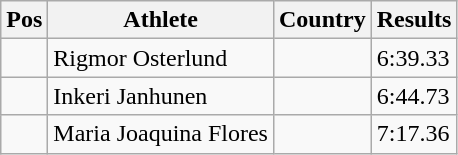<table class="wikitable">
<tr>
<th>Pos</th>
<th>Athlete</th>
<th>Country</th>
<th>Results</th>
</tr>
<tr>
<td align="center"></td>
<td>Rigmor Osterlund</td>
<td></td>
<td>6:39.33</td>
</tr>
<tr>
<td align="center"></td>
<td>Inkeri Janhunen</td>
<td></td>
<td>6:44.73</td>
</tr>
<tr>
<td align="center"></td>
<td>Maria Joaquina Flores</td>
<td></td>
<td>7:17.36</td>
</tr>
</table>
